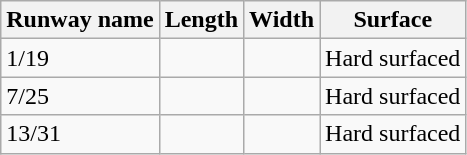<table class="wikitable">
<tr>
<th>Runway name</th>
<th>Length</th>
<th>Width</th>
<th>Surface</th>
</tr>
<tr>
<td>1/19</td>
<td></td>
<td></td>
<td>Hard surfaced</td>
</tr>
<tr>
<td>7/25</td>
<td></td>
<td></td>
<td>Hard surfaced</td>
</tr>
<tr>
<td>13/31</td>
<td></td>
<td></td>
<td>Hard surfaced</td>
</tr>
</table>
